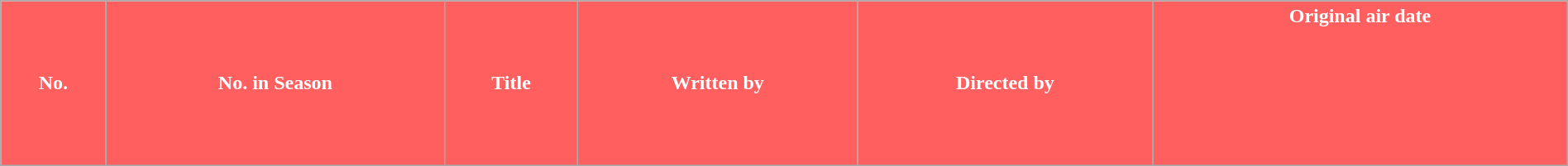<table class="wikitable plainrowheaders" style="width:100%; margin:auto;">
<tr>
<th style="background:#FF5F5F; color:#fff; text-align:center;">No.</th>
<th style="background:#FF5F5F; color:#fff; text-align:center;">No. in Season</th>
<th style="background:#FF5F5F; color:#fff; text-align:center;">Title</th>
<th style="background:#FF5F5F; color:#fff; text-align:center;">Written by</th>
<th style="background:#FF5F5F; color:#fff; text-align:center;">Directed by</th>
<th style="background:#FF5F5F; color:#fff; text-align:center;">Original air date<br>










 
 
 


 
<br>



 

<br>


<br><br><br> 

<br>





 







 




</th>
</tr>
</table>
